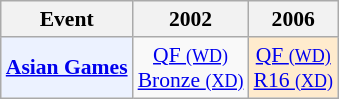<table class="wikitable" style="font-size: 90%; text-align:center">
<tr>
<th>Event</th>
<th>2002</th>
<th>2006</th>
</tr>
<tr>
<td bgcolor="#ECF2FF"; align="left"><strong><a href='#'>Asian Games</a></strong></td>
<td><a href='#'>QF <small>(WD)</small></a><br>  <a href='#'>Bronze <small>(XD)</small></a></td>
<td bgcolor=FFEBCD><a href='#'>QF <small>(WD)</small></a><br> <a href='#'>R16 <small>(XD)</small></a></td>
</tr>
</table>
